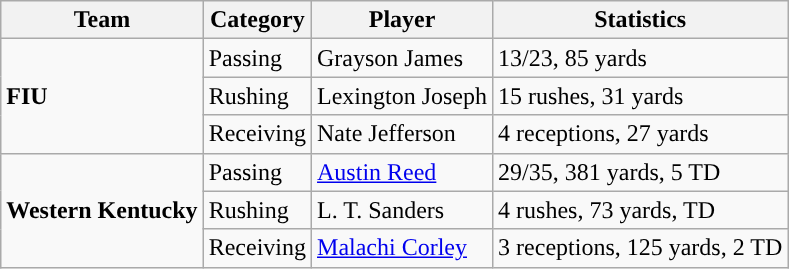<table class="wikitable" style="float: left;">
<tr>
<th>Team</th>
<th>Category</th>
<th>Player</th>
<th>Statistics</th>
</tr>
<tr>
<td rowspan=3><strong>FIU</strong></td>
<td>Passing</td>
<td>Grayson James</td>
<td>13/23, 85 yards</td>
</tr>
<tr>
<td>Rushing</td>
<td>Lexington Joseph</td>
<td>15 rushes, 31 yards</td>
</tr>
<tr>
<td>Receiving</td>
<td>Nate Jefferson</td>
<td>4 receptions, 27 yards</td>
</tr>
<tr>
<td rowspan=3><strong>Western Kentucky</strong></td>
<td>Passing</td>
<td><a href='#'>Austin Reed</a></td>
<td>29/35, 381 yards, 5 TD</td>
</tr>
<tr>
<td>Rushing</td>
<td>L. T. Sanders</td>
<td>4 rushes, 73 yards, TD</td>
</tr>
<tr>
<td>Receiving</td>
<td><a href='#'>Malachi Corley</a></td>
<td>3 receptions, 125 yards, 2 TD</td>
</tr>
</table>
